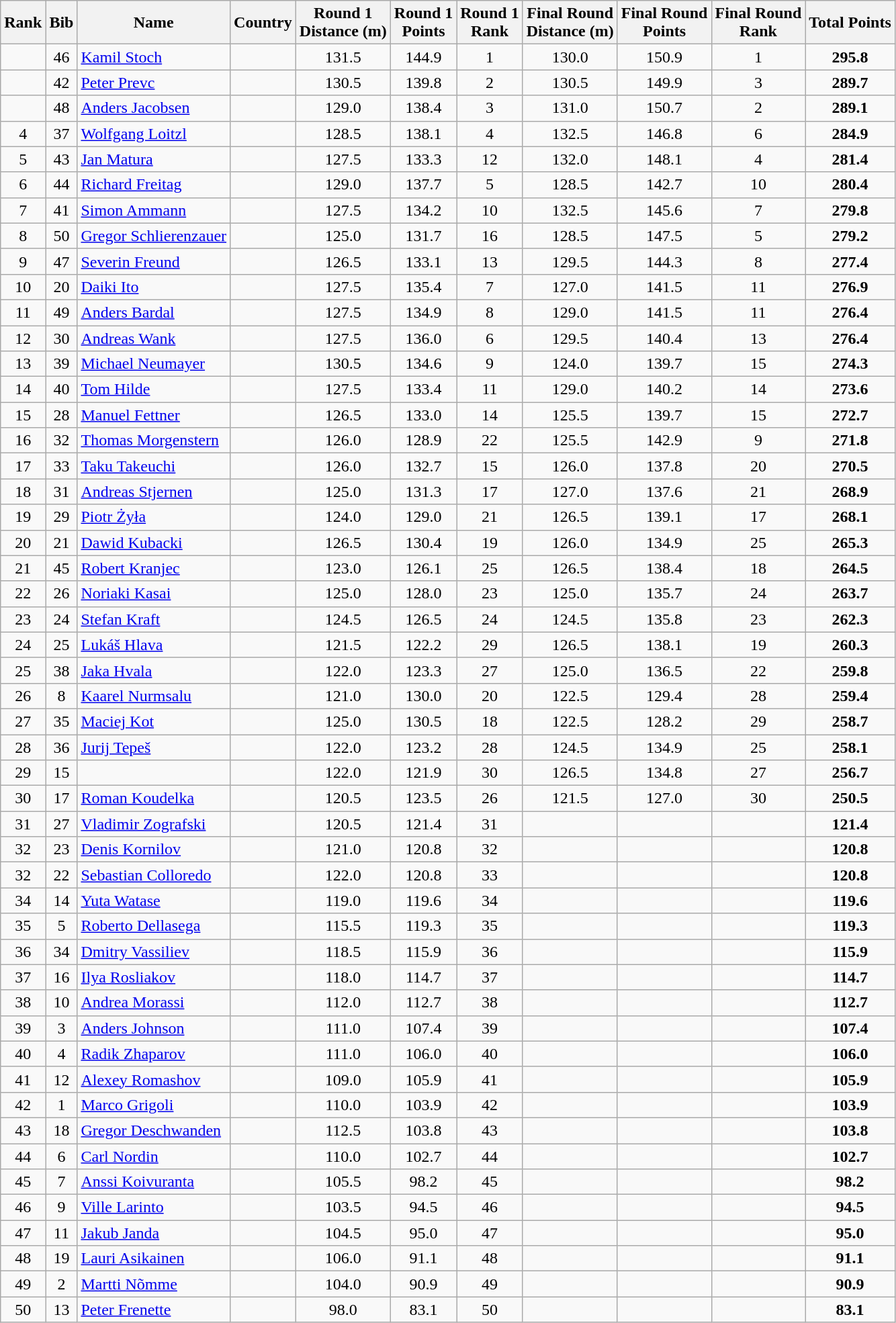<table class="wikitable sortable" style="text-align:center">
<tr>
<th>Rank</th>
<th>Bib</th>
<th>Name</th>
<th>Country</th>
<th>Round 1<br>Distance (m)</th>
<th>Round 1<br>Points</th>
<th>Round 1<br>Rank</th>
<th>Final Round <br>Distance (m)</th>
<th>Final Round <br>Points</th>
<th>Final Round<br> Rank</th>
<th>Total Points</th>
</tr>
<tr>
<td></td>
<td>46</td>
<td align=left><a href='#'>Kamil Stoch</a></td>
<td align=left></td>
<td>131.5</td>
<td>144.9</td>
<td>1</td>
<td>130.0</td>
<td>150.9</td>
<td>1</td>
<td><strong>295.8</strong></td>
</tr>
<tr>
<td></td>
<td>42</td>
<td align=left><a href='#'>Peter Prevc</a></td>
<td align=left></td>
<td>130.5</td>
<td>139.8</td>
<td>2</td>
<td>130.5</td>
<td>149.9</td>
<td>3</td>
<td><strong>289.7</strong></td>
</tr>
<tr>
<td></td>
<td>48</td>
<td align=left><a href='#'>Anders Jacobsen</a></td>
<td align=left></td>
<td>129.0</td>
<td>138.4</td>
<td>3</td>
<td>131.0</td>
<td>150.7</td>
<td>2</td>
<td><strong>289.1</strong></td>
</tr>
<tr>
<td>4</td>
<td>37</td>
<td align=left><a href='#'>Wolfgang Loitzl</a></td>
<td align=left></td>
<td>128.5</td>
<td>138.1</td>
<td>4</td>
<td>132.5</td>
<td>146.8</td>
<td>6</td>
<td><strong>284.9</strong></td>
</tr>
<tr>
<td>5</td>
<td>43</td>
<td align=left><a href='#'>Jan Matura</a></td>
<td align=left></td>
<td>127.5</td>
<td>133.3</td>
<td>12</td>
<td>132.0</td>
<td>148.1</td>
<td>4</td>
<td><strong>281.4</strong></td>
</tr>
<tr>
<td>6</td>
<td>44</td>
<td align=left><a href='#'>Richard Freitag</a></td>
<td align=left></td>
<td>129.0</td>
<td>137.7</td>
<td>5</td>
<td>128.5</td>
<td>142.7</td>
<td>10</td>
<td><strong>280.4</strong></td>
</tr>
<tr>
<td>7</td>
<td>41</td>
<td align=left><a href='#'>Simon Ammann</a></td>
<td align=left></td>
<td>127.5</td>
<td>134.2</td>
<td>10</td>
<td>132.5</td>
<td>145.6</td>
<td>7</td>
<td><strong>279.8</strong></td>
</tr>
<tr>
<td>8</td>
<td>50</td>
<td align=left><a href='#'>Gregor Schlierenzauer</a></td>
<td align=left></td>
<td>125.0</td>
<td>131.7</td>
<td>16</td>
<td>128.5</td>
<td>147.5</td>
<td>5</td>
<td><strong>279.2</strong></td>
</tr>
<tr>
<td>9</td>
<td>47</td>
<td align=left><a href='#'>Severin Freund</a></td>
<td align=left></td>
<td>126.5</td>
<td>133.1</td>
<td>13</td>
<td>129.5</td>
<td>144.3</td>
<td>8</td>
<td><strong>277.4</strong></td>
</tr>
<tr>
<td>10</td>
<td>20</td>
<td align=left><a href='#'>Daiki Ito</a></td>
<td align=left></td>
<td>127.5</td>
<td>135.4</td>
<td>7</td>
<td>127.0</td>
<td>141.5</td>
<td>11</td>
<td><strong>276.9</strong></td>
</tr>
<tr>
<td>11</td>
<td>49</td>
<td align=left><a href='#'>Anders Bardal</a></td>
<td align=left></td>
<td>127.5</td>
<td>134.9</td>
<td>8</td>
<td>129.0</td>
<td>141.5</td>
<td>11</td>
<td><strong>276.4</strong></td>
</tr>
<tr>
<td>12</td>
<td>30</td>
<td align=left><a href='#'>Andreas Wank</a></td>
<td align=left></td>
<td>127.5</td>
<td>136.0</td>
<td>6</td>
<td>129.5</td>
<td>140.4</td>
<td>13</td>
<td><strong>276.4</strong></td>
</tr>
<tr>
<td>13</td>
<td>39</td>
<td align=left><a href='#'>Michael Neumayer</a></td>
<td align=left></td>
<td>130.5</td>
<td>134.6</td>
<td>9</td>
<td>124.0</td>
<td>139.7</td>
<td>15</td>
<td><strong>274.3</strong></td>
</tr>
<tr>
<td>14</td>
<td>40</td>
<td align=left><a href='#'>Tom Hilde</a></td>
<td align=left></td>
<td>127.5</td>
<td>133.4</td>
<td>11</td>
<td>129.0</td>
<td>140.2</td>
<td>14</td>
<td><strong>273.6</strong></td>
</tr>
<tr>
<td>15</td>
<td>28</td>
<td align=left><a href='#'>Manuel Fettner</a></td>
<td align=left></td>
<td>126.5</td>
<td>133.0</td>
<td>14</td>
<td>125.5</td>
<td>139.7</td>
<td>15</td>
<td><strong>272.7</strong></td>
</tr>
<tr>
<td>16</td>
<td>32</td>
<td align=left><a href='#'>Thomas Morgenstern</a></td>
<td align=left></td>
<td>126.0</td>
<td>128.9</td>
<td>22</td>
<td>125.5</td>
<td>142.9</td>
<td>9</td>
<td><strong>271.8</strong></td>
</tr>
<tr>
<td>17</td>
<td>33</td>
<td align=left><a href='#'>Taku Takeuchi</a></td>
<td align=left></td>
<td>126.0</td>
<td>132.7</td>
<td>15</td>
<td>126.0</td>
<td>137.8</td>
<td>20</td>
<td><strong>270.5</strong></td>
</tr>
<tr>
<td>18</td>
<td>31</td>
<td align=left><a href='#'>Andreas Stjernen</a></td>
<td align=left></td>
<td>125.0</td>
<td>131.3</td>
<td>17</td>
<td>127.0</td>
<td>137.6</td>
<td>21</td>
<td><strong>268.9</strong></td>
</tr>
<tr>
<td>19</td>
<td>29</td>
<td align=left><a href='#'>Piotr Żyła</a></td>
<td align=left></td>
<td>124.0</td>
<td>129.0</td>
<td>21</td>
<td>126.5</td>
<td>139.1</td>
<td>17</td>
<td><strong>268.1</strong></td>
</tr>
<tr>
<td>20</td>
<td>21</td>
<td align=left><a href='#'>Dawid Kubacki</a></td>
<td align=left></td>
<td>126.5</td>
<td>130.4</td>
<td>19</td>
<td>126.0</td>
<td>134.9</td>
<td>25</td>
<td><strong>265.3</strong></td>
</tr>
<tr>
<td>21</td>
<td>45</td>
<td align=left><a href='#'>Robert Kranjec</a></td>
<td align=left></td>
<td>123.0</td>
<td>126.1</td>
<td>25</td>
<td>126.5</td>
<td>138.4</td>
<td>18</td>
<td><strong>264.5</strong></td>
</tr>
<tr>
<td>22</td>
<td>26</td>
<td align=left><a href='#'>Noriaki Kasai</a></td>
<td align=left></td>
<td>125.0</td>
<td>128.0</td>
<td>23</td>
<td>125.0</td>
<td>135.7</td>
<td>24</td>
<td><strong>263.7</strong></td>
</tr>
<tr>
<td>23</td>
<td>24</td>
<td align=left><a href='#'>Stefan Kraft</a></td>
<td align=left></td>
<td>124.5</td>
<td>126.5</td>
<td>24</td>
<td>124.5</td>
<td>135.8</td>
<td>23</td>
<td><strong>262.3</strong></td>
</tr>
<tr>
<td>24</td>
<td>25</td>
<td align=left><a href='#'>Lukáš Hlava</a></td>
<td align=left></td>
<td>121.5</td>
<td>122.2</td>
<td>29</td>
<td>126.5</td>
<td>138.1</td>
<td>19</td>
<td><strong>260.3</strong></td>
</tr>
<tr>
<td>25</td>
<td>38</td>
<td align=left><a href='#'>Jaka Hvala</a></td>
<td align=left></td>
<td>122.0</td>
<td>123.3</td>
<td>27</td>
<td>125.0</td>
<td>136.5</td>
<td>22</td>
<td><strong>259.8</strong></td>
</tr>
<tr>
<td>26</td>
<td>8</td>
<td align=left><a href='#'>Kaarel Nurmsalu</a></td>
<td align=left></td>
<td>121.0</td>
<td>130.0</td>
<td>20</td>
<td>122.5</td>
<td>129.4</td>
<td>28</td>
<td><strong>259.4</strong></td>
</tr>
<tr>
<td>27</td>
<td>35</td>
<td align=left><a href='#'>Maciej Kot</a></td>
<td align=left></td>
<td>125.0</td>
<td>130.5</td>
<td>18</td>
<td>122.5</td>
<td>128.2</td>
<td>29</td>
<td><strong>258.7</strong></td>
</tr>
<tr>
<td>28</td>
<td>36</td>
<td align=left><a href='#'>Jurij Tepeš</a></td>
<td align=left></td>
<td>122.0</td>
<td>123.2</td>
<td>28</td>
<td>124.5</td>
<td>134.9</td>
<td>25</td>
<td><strong>258.1</strong></td>
</tr>
<tr>
<td>29</td>
<td>15</td>
<td align=left></td>
<td align=left></td>
<td>122.0</td>
<td>121.9</td>
<td>30</td>
<td>126.5</td>
<td>134.8</td>
<td>27</td>
<td><strong>256.7</strong></td>
</tr>
<tr>
<td>30</td>
<td>17</td>
<td align=left><a href='#'>Roman Koudelka</a></td>
<td align=left></td>
<td>120.5</td>
<td>123.5</td>
<td>26</td>
<td>121.5</td>
<td>127.0</td>
<td>30</td>
<td><strong>250.5</strong></td>
</tr>
<tr>
<td>31</td>
<td>27</td>
<td align=left><a href='#'>Vladimir Zografski</a></td>
<td align=left></td>
<td>120.5</td>
<td>121.4</td>
<td>31</td>
<td></td>
<td></td>
<td></td>
<td><strong>121.4</strong></td>
</tr>
<tr>
<td>32</td>
<td>23</td>
<td align=left><a href='#'>Denis Kornilov</a></td>
<td align=left></td>
<td>121.0</td>
<td>120.8</td>
<td>32</td>
<td></td>
<td></td>
<td></td>
<td><strong>120.8</strong></td>
</tr>
<tr>
<td>32</td>
<td>22</td>
<td align=left><a href='#'>Sebastian Colloredo</a></td>
<td align=left></td>
<td>122.0</td>
<td>120.8</td>
<td>33</td>
<td></td>
<td></td>
<td></td>
<td><strong>120.8</strong></td>
</tr>
<tr>
<td>34</td>
<td>14</td>
<td align=left><a href='#'>Yuta Watase</a></td>
<td align=left></td>
<td>119.0</td>
<td>119.6</td>
<td>34</td>
<td></td>
<td></td>
<td></td>
<td><strong>119.6</strong></td>
</tr>
<tr>
<td>35</td>
<td>5</td>
<td align=left><a href='#'>Roberto Dellasega</a></td>
<td align=left></td>
<td>115.5</td>
<td>119.3</td>
<td>35</td>
<td></td>
<td></td>
<td></td>
<td><strong>119.3</strong></td>
</tr>
<tr>
<td>36</td>
<td>34</td>
<td align=left><a href='#'>Dmitry Vassiliev</a></td>
<td align=left></td>
<td>118.5</td>
<td>115.9</td>
<td>36</td>
<td></td>
<td></td>
<td></td>
<td><strong>115.9</strong></td>
</tr>
<tr>
<td>37</td>
<td>16</td>
<td align=left><a href='#'>Ilya Rosliakov</a></td>
<td align=left></td>
<td>118.0</td>
<td>114.7</td>
<td>37</td>
<td></td>
<td></td>
<td></td>
<td><strong>114.7</strong></td>
</tr>
<tr>
<td>38</td>
<td>10</td>
<td align=left><a href='#'>Andrea Morassi</a></td>
<td align=left></td>
<td>112.0</td>
<td>112.7</td>
<td>38</td>
<td></td>
<td></td>
<td></td>
<td><strong>112.7</strong></td>
</tr>
<tr>
<td>39</td>
<td>3</td>
<td align=left><a href='#'>Anders Johnson</a></td>
<td align=left></td>
<td>111.0</td>
<td>107.4</td>
<td>39</td>
<td></td>
<td></td>
<td></td>
<td><strong>107.4</strong></td>
</tr>
<tr>
<td>40</td>
<td>4</td>
<td align=left><a href='#'>Radik Zhaparov</a></td>
<td align=left></td>
<td>111.0</td>
<td>106.0</td>
<td>40</td>
<td></td>
<td></td>
<td></td>
<td><strong>106.0</strong></td>
</tr>
<tr>
<td>41</td>
<td>12</td>
<td align=left><a href='#'>Alexey Romashov</a></td>
<td align=left></td>
<td>109.0</td>
<td>105.9</td>
<td>41</td>
<td></td>
<td></td>
<td></td>
<td><strong>105.9</strong></td>
</tr>
<tr>
<td>42</td>
<td>1</td>
<td align=left><a href='#'>Marco Grigoli</a></td>
<td align=left></td>
<td>110.0</td>
<td>103.9</td>
<td>42</td>
<td></td>
<td></td>
<td></td>
<td><strong>103.9</strong></td>
</tr>
<tr>
<td>43</td>
<td>18</td>
<td align=left><a href='#'>Gregor Deschwanden</a></td>
<td align=left></td>
<td>112.5</td>
<td>103.8</td>
<td>43</td>
<td></td>
<td></td>
<td></td>
<td><strong>103.8</strong></td>
</tr>
<tr>
<td>44</td>
<td>6</td>
<td align=left><a href='#'>Carl Nordin</a></td>
<td align=left></td>
<td>110.0</td>
<td>102.7</td>
<td>44</td>
<td></td>
<td></td>
<td></td>
<td><strong>102.7</strong></td>
</tr>
<tr>
<td>45</td>
<td>7</td>
<td align=left><a href='#'>Anssi Koivuranta</a></td>
<td align=left></td>
<td>105.5</td>
<td>98.2</td>
<td>45</td>
<td></td>
<td></td>
<td></td>
<td><strong>98.2</strong></td>
</tr>
<tr>
<td>46</td>
<td>9</td>
<td align=left><a href='#'>Ville Larinto</a></td>
<td align=left></td>
<td>103.5</td>
<td>94.5</td>
<td>46</td>
<td></td>
<td></td>
<td></td>
<td><strong>94.5</strong></td>
</tr>
<tr>
<td>47</td>
<td>11</td>
<td align=left><a href='#'>Jakub Janda</a></td>
<td align=left></td>
<td>104.5</td>
<td>95.0</td>
<td>47</td>
<td></td>
<td></td>
<td></td>
<td><strong>95.0</strong></td>
</tr>
<tr>
<td>48</td>
<td>19</td>
<td align=left><a href='#'>Lauri Asikainen</a></td>
<td align=left></td>
<td>106.0</td>
<td>91.1</td>
<td>48</td>
<td></td>
<td></td>
<td></td>
<td><strong>91.1</strong></td>
</tr>
<tr>
<td>49</td>
<td>2</td>
<td align=left><a href='#'>Martti Nõmme</a></td>
<td align=left></td>
<td>104.0</td>
<td>90.9</td>
<td>49</td>
<td></td>
<td></td>
<td></td>
<td><strong>90.9</strong></td>
</tr>
<tr>
<td>50</td>
<td>13</td>
<td align=left><a href='#'>Peter Frenette</a></td>
<td align=left></td>
<td>98.0</td>
<td>83.1</td>
<td>50</td>
<td></td>
<td></td>
<td></td>
<td><strong>83.1</strong></td>
</tr>
</table>
